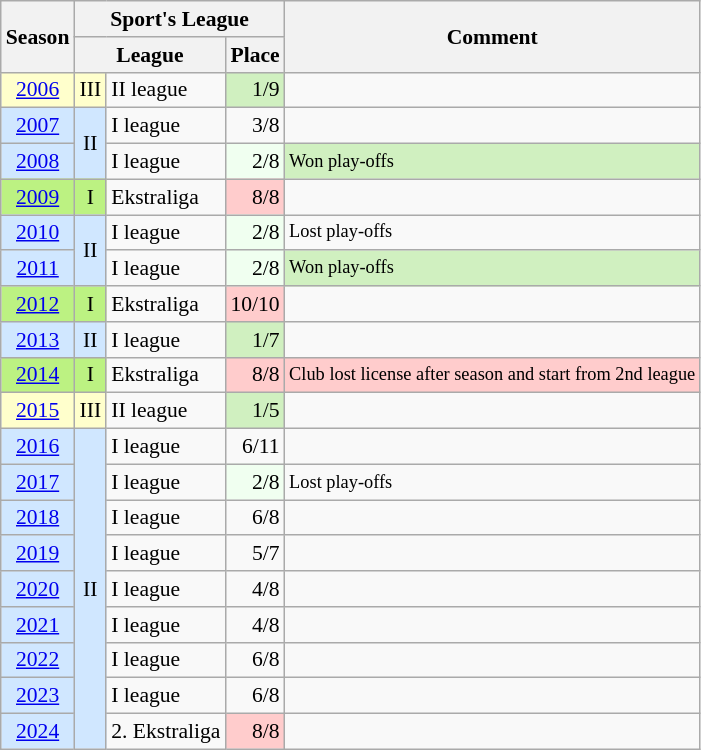<table class="wikitable" style="text-align:center;font-size:90%">
<tr>
<th rowspan="2">Season</th>
<th colspan="3">Sport's League</th>
<th rowspan="2">Comment</th>
</tr>
<tr>
<th colspan="2">League</th>
<th>Place</th>
</tr>
<tr>
<td bgcolor="ffffcc"><a href='#'>2006</a></td>
<td bgcolor="ffffcc">III</td>
<td style="text-align:left">II league</td>
<td style="text-align:right;background-color:#D0F0C0"> 1<span>/9</span></td>
<td style="text-align:left;font-size:85%"></td>
</tr>
<tr>
<td bgcolor="d0e7ff"><a href='#'>2007</a></td>
<td rowspan="2" bgcolor="d0e7ff">II</td>
<td style="text-align:left">I league</td>
<td style="text-align:right">3<span>/8</span></td>
<td style="text-align:left;font-size:85%"></td>
</tr>
<tr>
<td bgcolor="d0e7ff"><a href='#'>2008</a></td>
<td style="text-align:left">I league</td>
<td style="text-align:right;background-color:honeydew">2<span>/8</span></td>
<td style="text-align:left;font-size:85%;background-color:#D0F0C0"> Won play-offs</td>
</tr>
<tr>
<td bgcolor="bcf282"><a href='#'>2009</a></td>
<td bgcolor="bcf282">I</td>
<td style="text-align:left">Ekstraliga</td>
<td style="text-align:right;background-color:#FFCCCC"> 8<span>/8</span></td>
<td style="text-align:left;font-size:85%"></td>
</tr>
<tr>
<td bgcolor="d0e7ff"><a href='#'>2010</a></td>
<td rowspan="2" bgcolor="d0e7ff">II</td>
<td style="text-align:left">I league</td>
<td style="text-align:right;background-color:honeydew">2<span>/8</span></td>
<td style="text-align:left;font-size:85%">Lost play-offs</td>
</tr>
<tr>
<td bgcolor="d0e7ff"><a href='#'>2011</a></td>
<td style="text-align:left">I league</td>
<td style="text-align:right;background-color:honeydew">2<span>/8</span></td>
<td style="text-align:left;font-size:85%;background-color:#D0F0C0"> Won play-offs</td>
</tr>
<tr>
<td bgcolor="bcf282"><a href='#'>2012</a></td>
<td bgcolor="bcf282">I</td>
<td style="text-align:left">Ekstraliga</td>
<td style="text-align:right;background-color:#FFCCCC"> 10<span>/10</span></td>
<td style="text-align:left;font-size:85%"></td>
</tr>
<tr>
<td bgcolor="d0e7ff"><a href='#'>2013</a></td>
<td bgcolor="d0e7ff">II</td>
<td style="text-align:left">I league</td>
<td style="text-align:right;background-color:#D0F0C0"> 1<span>/7</span></td>
<td style="text-align:left;font-size:85%"></td>
</tr>
<tr>
<td bgcolor="bcf282"><a href='#'>2014</a></td>
<td bgcolor="bcf282">I</td>
<td style="text-align:left">Ekstraliga</td>
<td style="text-align:right;background-color:#FFCCCC"> 8<span>/8</span></td>
<td style="text-align:left;font-size:85%;background-color:#FFCCCC"> Club lost license after season and start from 2nd league</td>
</tr>
<tr>
<td bgcolor="ffffcc"><a href='#'>2015</a></td>
<td bgcolor="ffffcc">III</td>
<td style="text-align:left">II league</td>
<td style="text-align:right;background-color:#D0F0C0"> 1<span>/5</span></td>
<td style="text-align:left;font-size:85%"></td>
</tr>
<tr>
<td bgcolor="d0e7ff"><a href='#'>2016</a></td>
<td rowspan="9" bgcolor="d0e7ff">II</td>
<td style="text-align:left">I league</td>
<td style="text-align:right">6<span>/11</span></td>
<td style="text-align:left;font-size:85%"></td>
</tr>
<tr>
<td bgcolor="d0e7ff"><a href='#'>2017</a></td>
<td style="text-align:left">I league</td>
<td style="text-align:right;background-color:honeydew">2<span>/8</span></td>
<td style="text-align:left;font-size:85%">Lost play-offs</td>
</tr>
<tr>
<td bgcolor="d0e7ff"><a href='#'>2018</a></td>
<td style="text-align:left">I league</td>
<td style="text-align:right">6<span>/8</span></td>
<td style="text-align:left;font-size:85%"></td>
</tr>
<tr>
<td bgcolor="d0e7ff"><a href='#'>2019</a></td>
<td style="text-align:left">I league</td>
<td style="text-align:right">5<span>/7</span></td>
<td style="text-align:left;font-size:85%"></td>
</tr>
<tr>
<td bgcolor="d0e7ff"><a href='#'>2020</a></td>
<td style="text-align:left">I league</td>
<td style="text-align:right">4<span>/8</span></td>
<td style="text-align:left;font-size:85%"></td>
</tr>
<tr>
<td bgcolor="d0e7ff"><a href='#'>2021</a></td>
<td style="text-align:left">I league</td>
<td style="text-align:right">4<span>/8</span></td>
<td style="text-align:left;font-size:85%"></td>
</tr>
<tr>
<td bgcolor="d0e7ff"><a href='#'>2022</a></td>
<td style="text-align:left">I league</td>
<td style="text-align:right">6<span>/8</span></td>
<td style="text-align:left;font-size:85%"></td>
</tr>
<tr>
<td bgcolor="d0e7ff"><a href='#'>2023</a></td>
<td style="text-align:left">I league</td>
<td style="text-align:right">6<span>/8</span></td>
<td style="text-align:left;font-size:85%"></td>
</tr>
<tr>
<td bgcolor="d0e7ff"><a href='#'>2024</a></td>
<td style="text-align:left">2. Ekstraliga</td>
<td style="text-align:right;background-color:#FFCCCC"> 8<span>/8</span></td>
<td style="text-align:left;font-size:85%"></td>
</tr>
</table>
